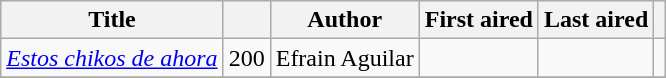<table class="wikitable sortable">
<tr>
<th>Title</th>
<th></th>
<th>Author</th>
<th>First aired</th>
<th>Last aired</th>
<th></th>
</tr>
<tr>
<td><em><a href='#'>Estos chikos de ahora</a></em></td>
<td>200</td>
<td>Efrain Aguilar</td>
<td></td>
<td></td>
<td></td>
</tr>
<tr>
</tr>
</table>
